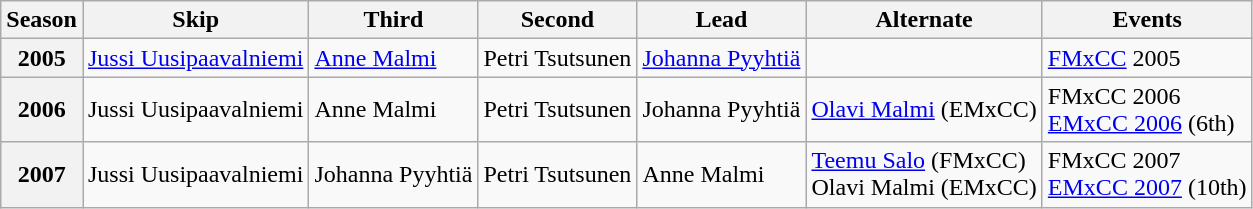<table class="wikitable">
<tr>
<th scope="col">Season</th>
<th scope="col">Skip</th>
<th scope="col">Third</th>
<th scope="col">Second</th>
<th scope="col">Lead</th>
<th scope="col">Alternate</th>
<th scope="col">Events</th>
</tr>
<tr>
<th scope="row">2005</th>
<td><a href='#'>Jussi Uusipaavalniemi</a></td>
<td><a href='#'>Anne Malmi</a></td>
<td>Petri Tsutsunen</td>
<td><a href='#'>Johanna Pyyhtiä</a></td>
<td></td>
<td><a href='#'>FMxCC</a> 2005 </td>
</tr>
<tr>
<th scope="row">2006</th>
<td>Jussi Uusipaavalniemi</td>
<td>Anne Malmi</td>
<td>Petri Tsutsunen</td>
<td>Johanna Pyyhtiä</td>
<td><a href='#'>Olavi Malmi</a> (EMxCC)</td>
<td>FMxCC 2006 <br><a href='#'>EMxCC 2006</a> (6th)</td>
</tr>
<tr>
<th scope="row">2007</th>
<td>Jussi Uusipaavalniemi</td>
<td>Johanna Pyyhtiä</td>
<td>Petri Tsutsunen</td>
<td>Anne Malmi</td>
<td><a href='#'>Teemu Salo</a> (FMxCC)<br>Olavi Malmi (EMxCC)</td>
<td>FMxCC 2007 <br><a href='#'>EMxCC 2007</a> (10th)</td>
</tr>
</table>
